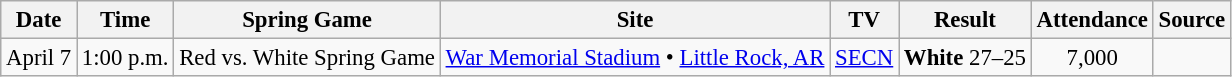<table class="wikitable" style="font-size:95%;">
<tr>
<th>Date</th>
<th>Time</th>
<th>Spring Game</th>
<th>Site</th>
<th>TV</th>
<th>Result</th>
<th>Attendance</th>
<th>Source</th>
</tr>
<tr>
<td>April 7</td>
<td>1:00 p.m.</td>
<td>Red vs. White Spring Game</td>
<td><a href='#'>War Memorial Stadium</a> • <a href='#'>Little Rock, AR</a></td>
<td><a href='#'>SECN</a></td>
<td><strong>White</strong> 27–25</td>
<td style="text-align:center">7,000</td>
<td style=text-align:center></td>
</tr>
</table>
